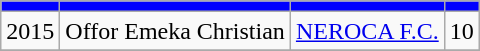<table class="wikitable sortable" style="text-align: center;">
<tr>
<th style="background:#0000FF;"></th>
<th style="background:#0000FF;"></th>
<th style="background:#0000FF;"></th>
<th style="background:#0000FF;"></th>
</tr>
<tr>
<td>2015</td>
<td> Offor Emeka Christian</td>
<td><a href='#'>NEROCA F.C.</a></td>
<td>10</td>
</tr>
<tr>
</tr>
</table>
